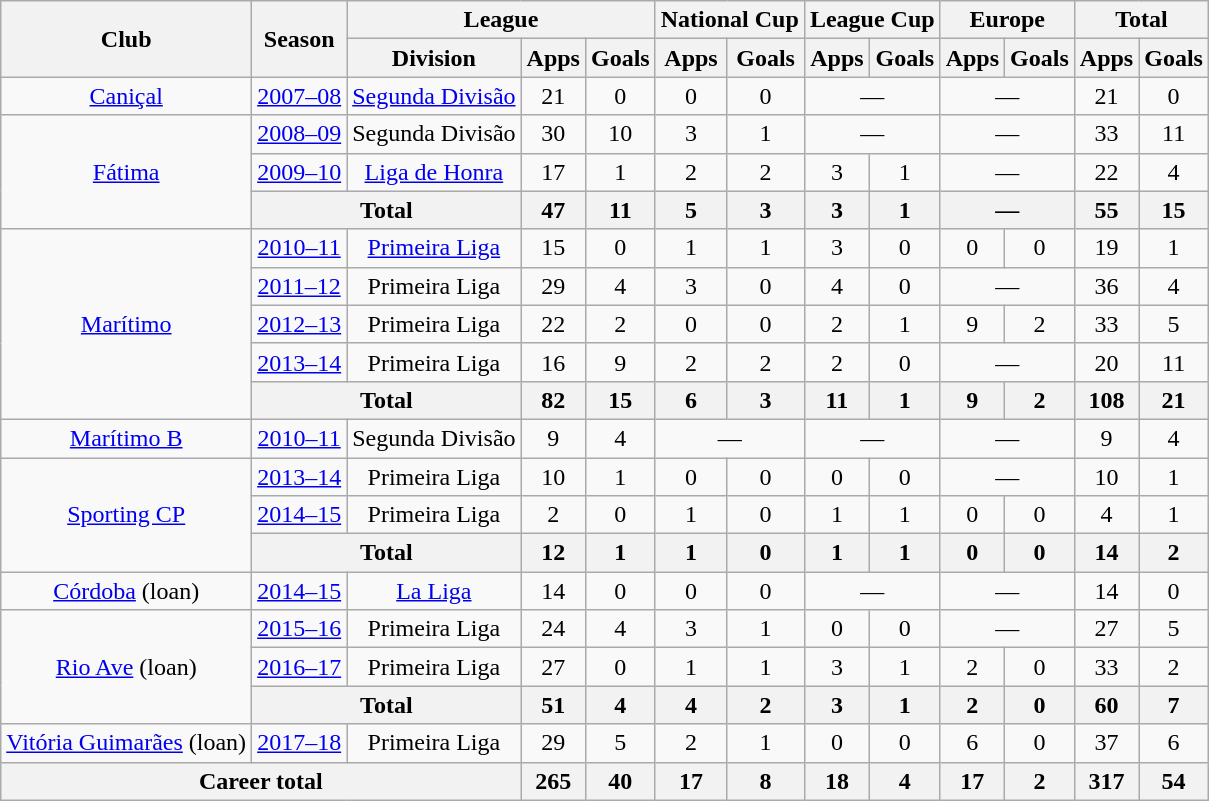<table class="wikitable" style="text-align:center">
<tr>
<th rowspan="2">Club</th>
<th rowspan="2">Season</th>
<th colspan="3">League</th>
<th colspan="2">National Cup</th>
<th colspan="2">League Cup</th>
<th colspan="2">Europe</th>
<th colspan="2">Total</th>
</tr>
<tr>
<th>Division</th>
<th>Apps</th>
<th>Goals</th>
<th>Apps</th>
<th>Goals</th>
<th>Apps</th>
<th>Goals</th>
<th>Apps</th>
<th>Goals</th>
<th>Apps</th>
<th>Goals</th>
</tr>
<tr>
<td><a href='#'>Caniçal</a></td>
<td><a href='#'>2007–08</a></td>
<td><a href='#'>Segunda Divisão</a></td>
<td>21</td>
<td>0</td>
<td>0</td>
<td>0</td>
<td colspan="2">—</td>
<td colspan="2">—</td>
<td>21</td>
<td>0</td>
</tr>
<tr>
<td rowspan="3"><a href='#'>Fátima</a></td>
<td><a href='#'>2008–09</a></td>
<td>Segunda Divisão</td>
<td>30</td>
<td>10</td>
<td>3</td>
<td>1</td>
<td colspan="2">—</td>
<td colspan="2">—</td>
<td>33</td>
<td>11</td>
</tr>
<tr>
<td><a href='#'>2009–10</a></td>
<td><a href='#'>Liga de Honra</a></td>
<td>17</td>
<td>1</td>
<td>2</td>
<td>2</td>
<td>3</td>
<td>1</td>
<td colspan="2">—</td>
<td>22</td>
<td>4</td>
</tr>
<tr>
<th colspan="2">Total</th>
<th>47</th>
<th>11</th>
<th>5</th>
<th>3</th>
<th>3</th>
<th>1</th>
<th colspan="2">—</th>
<th>55</th>
<th>15</th>
</tr>
<tr>
<td rowspan="5"><a href='#'>Marítimo</a></td>
<td><a href='#'>2010–11</a></td>
<td><a href='#'>Primeira Liga</a></td>
<td>15</td>
<td>0</td>
<td>1</td>
<td>1</td>
<td>3</td>
<td>0</td>
<td>0</td>
<td>0</td>
<td>19</td>
<td>1</td>
</tr>
<tr>
<td><a href='#'>2011–12</a></td>
<td>Primeira Liga</td>
<td>29</td>
<td>4</td>
<td>3</td>
<td>0</td>
<td>4</td>
<td>0</td>
<td colspan="2">—</td>
<td>36</td>
<td>4</td>
</tr>
<tr>
<td><a href='#'>2012–13</a></td>
<td>Primeira Liga</td>
<td>22</td>
<td>2</td>
<td>0</td>
<td>0</td>
<td>2</td>
<td>1</td>
<td>9</td>
<td>2</td>
<td>33</td>
<td>5</td>
</tr>
<tr>
<td><a href='#'>2013–14</a></td>
<td>Primeira Liga</td>
<td>16</td>
<td>9</td>
<td>2</td>
<td>2</td>
<td>2</td>
<td>0</td>
<td colspan="2">—</td>
<td>20</td>
<td>11</td>
</tr>
<tr>
<th colspan="2">Total</th>
<th>82</th>
<th>15</th>
<th>6</th>
<th>3</th>
<th>11</th>
<th>1</th>
<th>9</th>
<th>2</th>
<th>108</th>
<th>21</th>
</tr>
<tr>
<td><a href='#'>Marítimo B</a></td>
<td><a href='#'>2010–11</a></td>
<td>Segunda Divisão</td>
<td>9</td>
<td>4</td>
<td colspan="2">—</td>
<td colspan="2">—</td>
<td colspan="2">—</td>
<td>9</td>
<td>4</td>
</tr>
<tr>
<td rowspan="3"><a href='#'>Sporting CP</a></td>
<td><a href='#'>2013–14</a></td>
<td>Primeira Liga</td>
<td>10</td>
<td>1</td>
<td>0</td>
<td>0</td>
<td>0</td>
<td>0</td>
<td colspan="2">—</td>
<td>10</td>
<td>1</td>
</tr>
<tr>
<td><a href='#'>2014–15</a></td>
<td>Primeira Liga</td>
<td>2</td>
<td>0</td>
<td>1</td>
<td>0</td>
<td>1</td>
<td>1</td>
<td>0</td>
<td>0</td>
<td>4</td>
<td>1</td>
</tr>
<tr>
<th colspan="2">Total</th>
<th>12</th>
<th>1</th>
<th>1</th>
<th>0</th>
<th>1</th>
<th>1</th>
<th>0</th>
<th>0</th>
<th>14</th>
<th>2</th>
</tr>
<tr>
<td><a href='#'>Córdoba</a> (loan)</td>
<td><a href='#'>2014–15</a></td>
<td><a href='#'>La Liga</a></td>
<td>14</td>
<td>0</td>
<td>0</td>
<td>0</td>
<td colspan="2">—</td>
<td colspan="2">—</td>
<td>14</td>
<td>0</td>
</tr>
<tr>
<td rowspan=3><a href='#'>Rio Ave</a> (loan)</td>
<td><a href='#'>2015–16</a></td>
<td>Primeira Liga</td>
<td>24</td>
<td>4</td>
<td>3</td>
<td>1</td>
<td>0</td>
<td>0</td>
<td colspan="2">—</td>
<td>27</td>
<td>5</td>
</tr>
<tr>
<td><a href='#'>2016–17</a></td>
<td>Primeira Liga</td>
<td>27</td>
<td>0</td>
<td>1</td>
<td>1</td>
<td>3</td>
<td>1</td>
<td>2</td>
<td>0</td>
<td>33</td>
<td>2</td>
</tr>
<tr>
<th colspan="2">Total</th>
<th>51</th>
<th>4</th>
<th>4</th>
<th>2</th>
<th>3</th>
<th>1</th>
<th>2</th>
<th>0</th>
<th>60</th>
<th>7</th>
</tr>
<tr>
<td><a href='#'>Vitória Guimarães</a> (loan)</td>
<td><a href='#'>2017–18</a></td>
<td>Primeira Liga</td>
<td>29</td>
<td>5</td>
<td>2</td>
<td>1</td>
<td>0</td>
<td>0</td>
<td>6</td>
<td>0</td>
<td>37</td>
<td>6</td>
</tr>
<tr>
<th colspan="3">Career total</th>
<th>265</th>
<th>40</th>
<th>17</th>
<th>8</th>
<th>18</th>
<th>4</th>
<th>17</th>
<th>2</th>
<th>317</th>
<th>54</th>
</tr>
</table>
